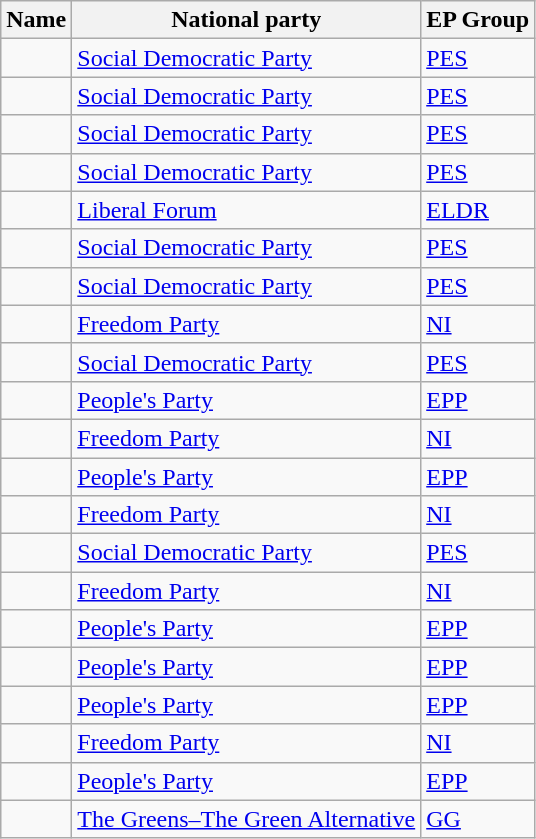<table class="sortable wikitable">
<tr>
<th>Name</th>
<th>National party</th>
<th>EP Group</th>
</tr>
<tr>
<td></td>
<td> <a href='#'>Social Democratic Party</a></td>
<td> <a href='#'>PES</a></td>
</tr>
<tr>
<td></td>
<td> <a href='#'>Social Democratic Party</a></td>
<td> <a href='#'>PES</a></td>
</tr>
<tr>
<td></td>
<td> <a href='#'>Social Democratic Party</a></td>
<td> <a href='#'>PES</a></td>
</tr>
<tr>
<td></td>
<td> <a href='#'>Social Democratic Party</a></td>
<td> <a href='#'>PES</a></td>
</tr>
<tr>
<td></td>
<td> <a href='#'>Liberal Forum</a></td>
<td> <a href='#'>ELDR</a></td>
</tr>
<tr>
<td></td>
<td> <a href='#'>Social Democratic Party</a></td>
<td> <a href='#'>PES</a></td>
</tr>
<tr>
<td></td>
<td> <a href='#'>Social Democratic Party</a></td>
<td> <a href='#'>PES</a></td>
</tr>
<tr>
<td></td>
<td> <a href='#'>Freedom Party</a></td>
<td> <a href='#'>NI</a></td>
</tr>
<tr>
<td></td>
<td> <a href='#'>Social Democratic Party</a></td>
<td> <a href='#'>PES</a></td>
</tr>
<tr>
<td></td>
<td> <a href='#'>People's Party</a></td>
<td> <a href='#'>EPP</a></td>
</tr>
<tr>
<td></td>
<td> <a href='#'>Freedom Party</a></td>
<td> <a href='#'>NI</a></td>
</tr>
<tr>
<td></td>
<td> <a href='#'>People's Party</a></td>
<td> <a href='#'>EPP</a></td>
</tr>
<tr>
<td></td>
<td> <a href='#'>Freedom Party</a></td>
<td> <a href='#'>NI</a></td>
</tr>
<tr>
<td></td>
<td> <a href='#'>Social Democratic Party</a></td>
<td> <a href='#'>PES</a></td>
</tr>
<tr>
<td></td>
<td> <a href='#'>Freedom Party</a></td>
<td> <a href='#'>NI</a></td>
</tr>
<tr>
<td></td>
<td> <a href='#'>People's Party</a></td>
<td> <a href='#'>EPP</a></td>
</tr>
<tr>
<td></td>
<td> <a href='#'>People's Party</a></td>
<td> <a href='#'>EPP</a></td>
</tr>
<tr>
<td></td>
<td> <a href='#'>People's Party</a></td>
<td> <a href='#'>EPP</a></td>
</tr>
<tr>
<td></td>
<td> <a href='#'>Freedom Party</a></td>
<td> <a href='#'>NI</a></td>
</tr>
<tr>
<td></td>
<td> <a href='#'>People's Party</a></td>
<td> <a href='#'>EPP</a></td>
</tr>
<tr>
<td></td>
<td> <a href='#'>The Greens–The Green Alternative</a></td>
<td> <a href='#'>GG</a></td>
</tr>
</table>
